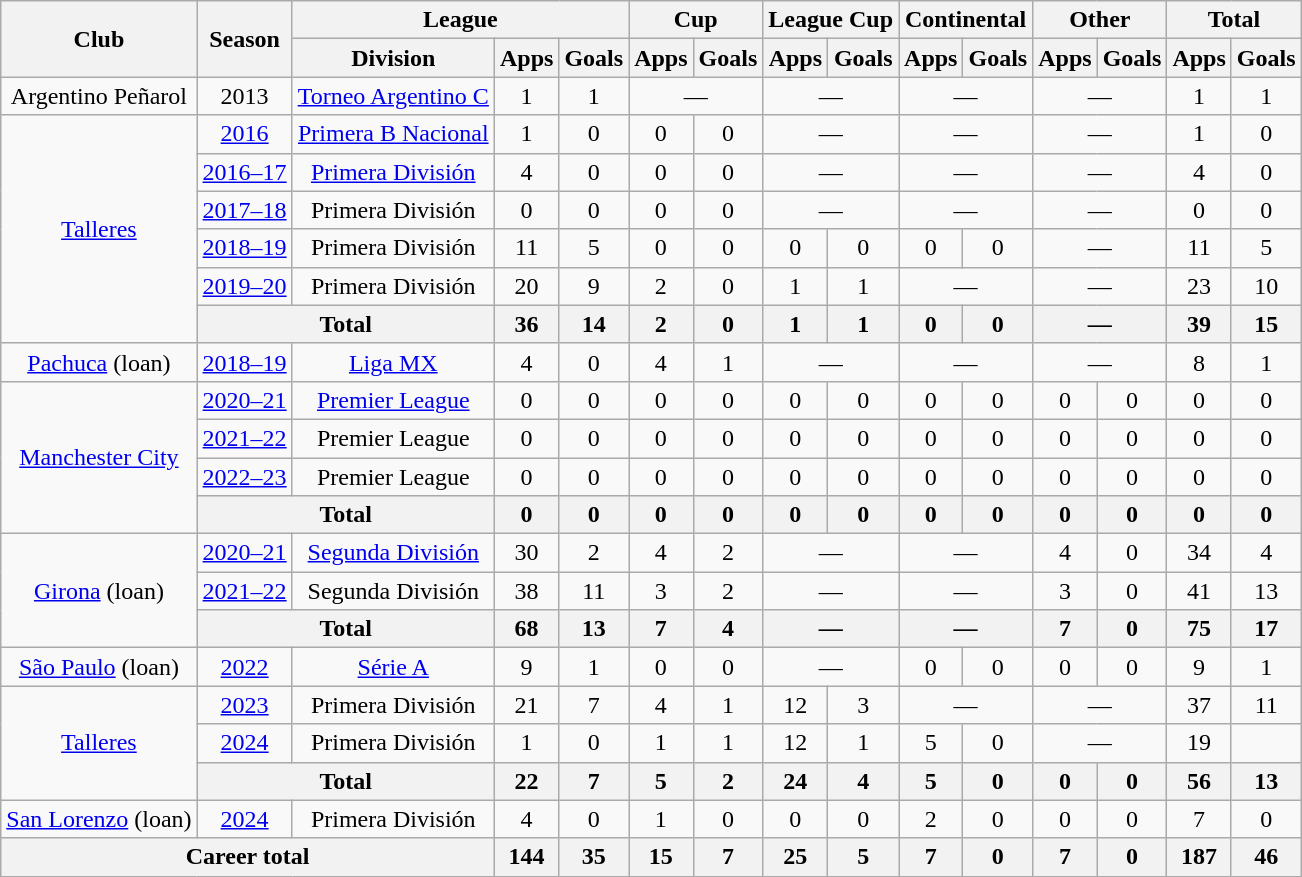<table class="wikitable" style="text-align:center">
<tr>
<th rowspan="2">Club</th>
<th rowspan="2">Season</th>
<th colspan="3">League</th>
<th colspan="2">Cup</th>
<th colspan="2">League Cup</th>
<th colspan="2">Continental</th>
<th colspan="2">Other</th>
<th colspan="2">Total</th>
</tr>
<tr>
<th>Division</th>
<th>Apps</th>
<th>Goals</th>
<th>Apps</th>
<th>Goals</th>
<th>Apps</th>
<th>Goals</th>
<th>Apps</th>
<th>Goals</th>
<th>Apps</th>
<th>Goals</th>
<th>Apps</th>
<th>Goals</th>
</tr>
<tr>
<td>Argentino Peñarol</td>
<td>2013</td>
<td><a href='#'>Torneo Argentino C</a></td>
<td>1</td>
<td>1</td>
<td colspan="2">—</td>
<td colspan="2">—</td>
<td colspan="2">—</td>
<td colspan="2">—</td>
<td>1</td>
<td>1</td>
</tr>
<tr>
<td rowspan="6"><a href='#'>Talleres</a></td>
<td><a href='#'>2016</a></td>
<td><a href='#'>Primera B Nacional</a></td>
<td>1</td>
<td>0</td>
<td>0</td>
<td>0</td>
<td colspan="2">—</td>
<td colspan="2">—</td>
<td colspan="2">—</td>
<td>1</td>
<td>0</td>
</tr>
<tr>
<td><a href='#'>2016–17</a></td>
<td><a href='#'>Primera División</a></td>
<td>4</td>
<td>0</td>
<td>0</td>
<td>0</td>
<td colspan="2">—</td>
<td colspan="2">—</td>
<td colspan="2">—</td>
<td>4</td>
<td>0</td>
</tr>
<tr>
<td><a href='#'>2017–18</a></td>
<td>Primera División</td>
<td>0</td>
<td>0</td>
<td>0</td>
<td>0</td>
<td colspan="2">—</td>
<td colspan="2">—</td>
<td colspan="2">—</td>
<td>0</td>
<td>0</td>
</tr>
<tr>
<td><a href='#'>2018–19</a></td>
<td>Primera División</td>
<td>11</td>
<td>5</td>
<td>0</td>
<td>0</td>
<td>0</td>
<td>0</td>
<td>0</td>
<td>0</td>
<td colspan="2">—</td>
<td>11</td>
<td>5</td>
</tr>
<tr>
<td><a href='#'>2019–20</a></td>
<td>Primera División</td>
<td>20</td>
<td>9</td>
<td>2</td>
<td>0</td>
<td>1</td>
<td>1</td>
<td colspan="2">—</td>
<td colspan="2">—</td>
<td>23</td>
<td>10</td>
</tr>
<tr>
<th colspan="2">Total</th>
<th>36</th>
<th>14</th>
<th>2</th>
<th>0</th>
<th>1</th>
<th>1</th>
<th>0</th>
<th>0</th>
<th colspan="2">—</th>
<th>39</th>
<th>15</th>
</tr>
<tr>
<td rowspan="1"><a href='#'>Pachuca</a> (loan)</td>
<td><a href='#'>2018–19</a></td>
<td><a href='#'>Liga MX</a></td>
<td>4</td>
<td>0</td>
<td>4</td>
<td>1</td>
<td colspan="2">—</td>
<td colspan="2">—</td>
<td colspan="2">—</td>
<td>8</td>
<td>1</td>
</tr>
<tr>
<td rowspan="4"><a href='#'>Manchester City</a></td>
<td><a href='#'>2020–21</a></td>
<td><a href='#'>Premier League</a></td>
<td>0</td>
<td>0</td>
<td>0</td>
<td>0</td>
<td>0</td>
<td>0</td>
<td>0</td>
<td>0</td>
<td>0</td>
<td>0</td>
<td>0</td>
<td>0</td>
</tr>
<tr>
<td><a href='#'>2021–22</a></td>
<td>Premier League</td>
<td>0</td>
<td>0</td>
<td>0</td>
<td>0</td>
<td>0</td>
<td>0</td>
<td>0</td>
<td>0</td>
<td>0</td>
<td>0</td>
<td>0</td>
<td>0</td>
</tr>
<tr>
<td><a href='#'>2022–23</a></td>
<td>Premier League</td>
<td>0</td>
<td>0</td>
<td>0</td>
<td>0</td>
<td>0</td>
<td>0</td>
<td>0</td>
<td>0</td>
<td>0</td>
<td>0</td>
<td>0</td>
<td>0</td>
</tr>
<tr>
<th colspan="2">Total</th>
<th>0</th>
<th>0</th>
<th>0</th>
<th>0</th>
<th>0</th>
<th>0</th>
<th>0</th>
<th>0</th>
<th>0</th>
<th>0</th>
<th>0</th>
<th>0</th>
</tr>
<tr>
<td rowspan="3"><a href='#'>Girona</a> (loan)</td>
<td><a href='#'>2020–21</a></td>
<td><a href='#'>Segunda División</a></td>
<td>30</td>
<td>2</td>
<td>4</td>
<td>2</td>
<td colspan="2">—</td>
<td colspan="2">—</td>
<td>4</td>
<td>0</td>
<td>34</td>
<td>4</td>
</tr>
<tr>
<td><a href='#'>2021–22</a></td>
<td>Segunda División</td>
<td>38</td>
<td>11</td>
<td>3</td>
<td>2</td>
<td colspan="2">—</td>
<td colspan="2">—</td>
<td>3</td>
<td>0</td>
<td>41</td>
<td>13</td>
</tr>
<tr>
<th colspan="2">Total</th>
<th>68</th>
<th>13</th>
<th>7</th>
<th>4</th>
<th colspan="2">—</th>
<th colspan="2">—</th>
<th>7</th>
<th>0</th>
<th>75</th>
<th>17</th>
</tr>
<tr>
<td><a href='#'>São Paulo</a> (loan)</td>
<td><a href='#'>2022</a></td>
<td><a href='#'>Série A</a></td>
<td>9</td>
<td>1</td>
<td>0</td>
<td>0</td>
<td colspan="2">—</td>
<td>0</td>
<td>0</td>
<td>0</td>
<td>0</td>
<td>9</td>
<td>1</td>
</tr>
<tr>
<td rowspan="3"><a href='#'>Talleres</a></td>
<td><a href='#'>2023</a></td>
<td>Primera División</td>
<td>21</td>
<td>7</td>
<td>4</td>
<td>1</td>
<td>12</td>
<td>3</td>
<td colspan="2">—</td>
<td colspan="2">—</td>
<td>37</td>
<td>11</td>
</tr>
<tr>
<td><a href='#'>2024</a></td>
<td>Primera División</td>
<td>1</td>
<td>0</td>
<td>1</td>
<td>1</td>
<td>12</td>
<td>1</td>
<td>5</td>
<td>0</td>
<td colspan="2">—</td>
<td>19</td>
<td 2></td>
</tr>
<tr>
<th colspan="2">Total</th>
<th>22</th>
<th>7</th>
<th>5</th>
<th>2</th>
<th>24</th>
<th>4</th>
<th>5</th>
<th>0</th>
<th>0</th>
<th>0</th>
<th>56</th>
<th>13</th>
</tr>
<tr>
<td><a href='#'>San Lorenzo</a> (loan)</td>
<td><a href='#'>2024</a></td>
<td>Primera División</td>
<td>4</td>
<td>0</td>
<td>1</td>
<td>0</td>
<td>0</td>
<td>0</td>
<td>2</td>
<td>0</td>
<td>0</td>
<td>0</td>
<td>7</td>
<td>0</td>
</tr>
<tr>
<th colspan="3">Career total</th>
<th>144</th>
<th>35</th>
<th>15</th>
<th>7</th>
<th>25</th>
<th>5</th>
<th>7</th>
<th>0</th>
<th>7</th>
<th>0</th>
<th>187</th>
<th>46</th>
</tr>
</table>
